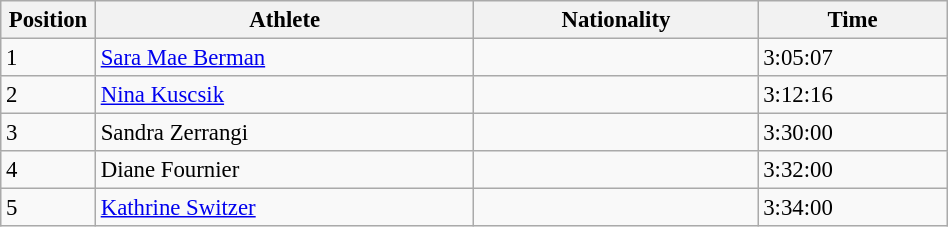<table class="wikitable sortable"  style="font-size:95%; width:50%;">
<tr>
<th style="width:10%;">Position</th>
<th style="width:40%;">Athlete</th>
<th style="width:30%;">Nationality</th>
<th style="width:20%;">Time</th>
</tr>
<tr>
<td>1</td>
<td><a href='#'>Sara Mae Berman</a></td>
<td></td>
<td>3:05:07</td>
</tr>
<tr>
<td>2</td>
<td><a href='#'>Nina Kuscsik</a></td>
<td></td>
<td>3:12:16</td>
</tr>
<tr>
<td>3</td>
<td>Sandra Zerrangi</td>
<td></td>
<td>3:30:00</td>
</tr>
<tr>
<td>4</td>
<td>Diane Fournier</td>
<td></td>
<td>3:32:00</td>
</tr>
<tr>
<td>5</td>
<td><a href='#'>Kathrine Switzer</a></td>
<td></td>
<td>3:34:00</td>
</tr>
</table>
